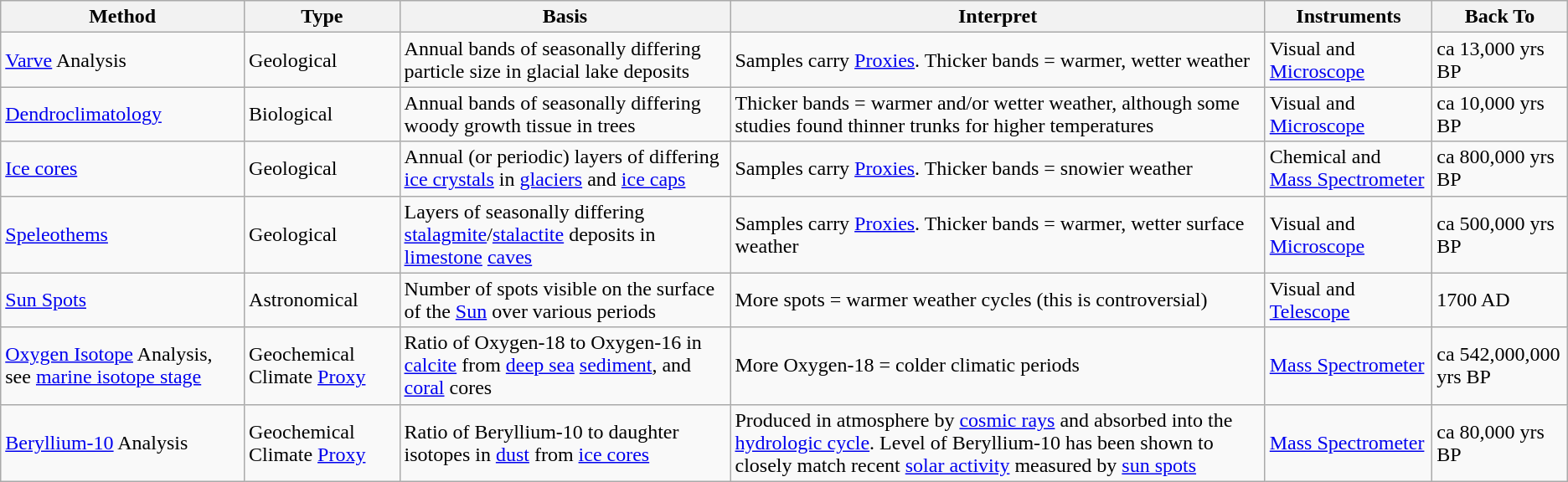<table class="wikitable">
<tr>
<th>Method</th>
<th>Type</th>
<th>Basis</th>
<th>Interpret</th>
<th>Instruments</th>
<th>Back To</th>
</tr>
<tr>
<td><a href='#'>Varve</a> Analysis</td>
<td>Geological</td>
<td>Annual bands of seasonally differing particle size in glacial lake deposits</td>
<td>Samples carry <a href='#'>Proxies</a>.  Thicker bands = warmer, wetter weather</td>
<td>Visual and <a href='#'>Microscope</a></td>
<td>ca 13,000 yrs BP</td>
</tr>
<tr>
<td><a href='#'>Dendroclimatology</a></td>
<td>Biological</td>
<td>Annual bands of seasonally differing woody growth tissue in trees</td>
<td>Thicker bands = warmer and/or wetter weather, although some studies found thinner trunks for higher temperatures </td>
<td>Visual and <a href='#'>Microscope</a></td>
<td>ca 10,000 yrs BP</td>
</tr>
<tr>
<td><a href='#'>Ice cores</a></td>
<td>Geological</td>
<td>Annual (or periodic) layers of differing <a href='#'>ice crystals</a> in <a href='#'>glaciers</a> and <a href='#'>ice caps</a></td>
<td>Samples carry <a href='#'>Proxies</a>.  Thicker bands = snowier weather</td>
<td>Chemical and <a href='#'>Mass Spectrometer</a></td>
<td>ca 800,000 yrs BP</td>
</tr>
<tr>
<td><a href='#'>Speleothems</a></td>
<td>Geological</td>
<td>Layers of seasonally differing <a href='#'>stalagmite</a>/<a href='#'>stalactite</a> deposits in <a href='#'>limestone</a> <a href='#'>caves</a></td>
<td>Samples carry <a href='#'>Proxies</a>.  Thicker bands = warmer, wetter surface weather</td>
<td>Visual and <a href='#'>Microscope</a></td>
<td>ca 500,000 yrs BP</td>
</tr>
<tr>
<td><a href='#'>Sun Spots</a></td>
<td>Astronomical</td>
<td>Number of spots visible on the surface of the <a href='#'>Sun</a> over various periods</td>
<td>More spots = warmer weather cycles (this is controversial)</td>
<td>Visual and <a href='#'>Telescope</a></td>
<td>1700 AD</td>
</tr>
<tr>
<td><a href='#'>Oxygen Isotope</a> Analysis, see <a href='#'>marine isotope stage</a></td>
<td>Geochemical Climate <a href='#'>Proxy</a></td>
<td>Ratio of Oxygen-18 to Oxygen-16 in <a href='#'>calcite</a> from <a href='#'>deep sea</a> <a href='#'>sediment</a>, and <a href='#'>coral</a> cores</td>
<td>More Oxygen-18 = colder climatic periods</td>
<td><a href='#'>Mass Spectrometer</a></td>
<td>ca 542,000,000 yrs BP</td>
</tr>
<tr>
<td><a href='#'>Beryllium-10</a> Analysis</td>
<td>Geochemical Climate <a href='#'>Proxy</a></td>
<td>Ratio of Beryllium-10 to daughter isotopes in <a href='#'>dust</a> from <a href='#'>ice cores</a></td>
<td>Produced in atmosphere by <a href='#'>cosmic rays</a> and absorbed into the <a href='#'>hydrologic cycle</a>.  Level of Beryllium-10 has been shown to closely match recent <a href='#'>solar activity</a> measured by <a href='#'>sun spots</a></td>
<td><a href='#'>Mass Spectrometer</a></td>
<td>ca 80,000 yrs BP</td>
</tr>
</table>
